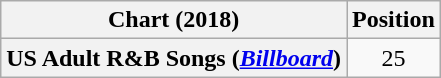<table class="wikitable sortable plainrowheaders">
<tr>
<th scope="col">Chart (2018)</th>
<th scope="col">Position</th>
</tr>
<tr>
<th scope="row">US Adult R&B Songs (<em><a href='#'>Billboard</a></em>)</th>
<td align="center">25</td>
</tr>
</table>
